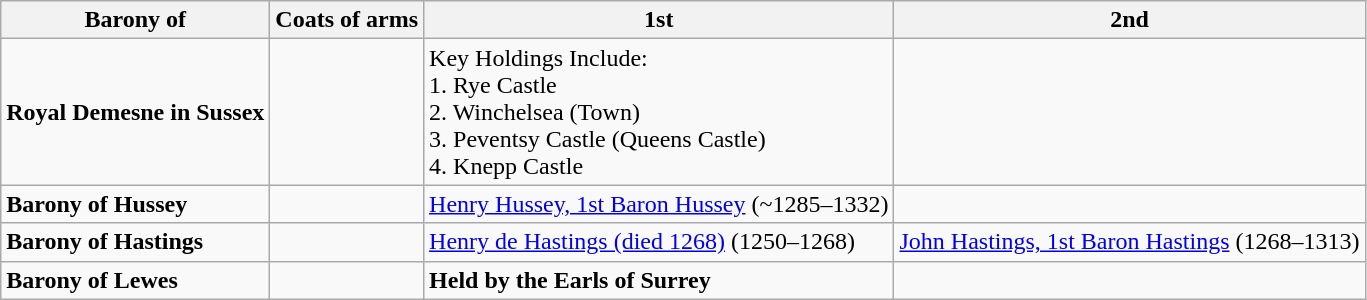<table class="wikitable">
<tr>
<th>Barony of</th>
<th>Coats of arms</th>
<th>1st</th>
<th>2nd</th>
</tr>
<tr>
<td><strong>Royal Demesne in Sussex</strong></td>
<td></td>
<td>Key Holdings Include:<br>1. Rye Castle<br>2. Winchelsea (Town)<br>3. Peventsy Castle (Queens Castle)<br>4. Knepp Castle</td>
<td></td>
</tr>
<tr>
<td><strong>Barony of Hussey</strong></td>
<td></td>
<td><a href='#'>Henry Hussey, 1st Baron Hussey</a> (~1285–1332)</td>
<td></td>
</tr>
<tr>
<td><strong>Barony of Hastings</strong></td>
<td></td>
<td><a href='#'>Henry de Hastings (died 1268)</a> (1250–1268)</td>
<td><a href='#'>John Hastings, 1st Baron Hastings</a> (1268–1313)</td>
</tr>
<tr>
<td><strong>Barony of Lewes</strong></td>
<td></td>
<td><strong>Held by the Earls of Surrey</strong></td>
<td></td>
</tr>
</table>
